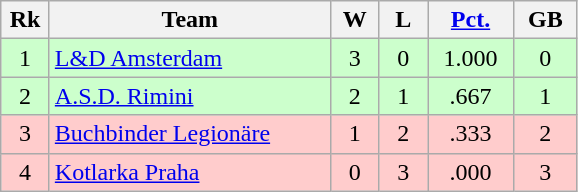<table class="wikitable" style="text-align:center">
<tr>
<th width="25">Rk</th>
<th width="180">Team</th>
<th width="25">W</th>
<th width="25">L</th>
<th width="50"><a href='#'>Pct.</a></th>
<th width="35">GB</th>
</tr>
<tr style="background-color:#ccffcc;">
<td>1</td>
<td style="text-align:left;"> <a href='#'>L&D Amsterdam</a></td>
<td>3</td>
<td>0</td>
<td>1.000</td>
<td>0</td>
</tr>
<tr style="background-color:#ccffcc;">
<td>2</td>
<td style="text-align:left;"> <a href='#'>A.S.D. Rimini</a></td>
<td>2</td>
<td>1</td>
<td>.667</td>
<td>1</td>
</tr>
<tr style="background-color:#ffcccc;">
<td>3</td>
<td style="text-align:left;"> <a href='#'>Buchbinder Legionäre</a></td>
<td>1</td>
<td>2</td>
<td>.333</td>
<td>2</td>
</tr>
<tr style="background-color:#ffcccc;">
<td>4</td>
<td style="text-align:left;"> <a href='#'>Kotlarka Praha</a></td>
<td>0</td>
<td>3</td>
<td>.000</td>
<td>3</td>
</tr>
</table>
